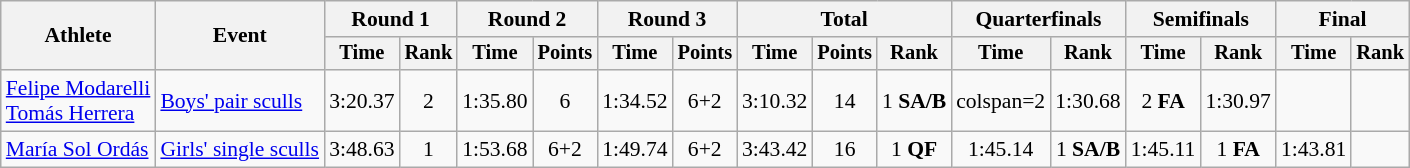<table class="wikitable" style="font-size:90%">
<tr>
<th rowspan="2">Athlete</th>
<th rowspan="2">Event</th>
<th colspan="2">Round 1</th>
<th colspan="2">Round 2</th>
<th colspan="2">Round 3</th>
<th colspan="3">Total</th>
<th colspan="2">Quarterfinals</th>
<th colspan="2">Semifinals</th>
<th colspan="2">Final</th>
</tr>
<tr style="font-size:95%">
<th>Time</th>
<th>Rank</th>
<th>Time</th>
<th>Points</th>
<th>Time</th>
<th>Points</th>
<th>Time</th>
<th>Points</th>
<th>Rank</th>
<th>Time</th>
<th>Rank</th>
<th>Time</th>
<th>Rank</th>
<th>Time</th>
<th>Rank</th>
</tr>
<tr align=center>
<td align=left><a href='#'>Felipe Modarelli</a><br><a href='#'>Tomás Herrera</a></td>
<td align=left><a href='#'>Boys' pair sculls</a></td>
<td>3:20.37</td>
<td>2</td>
<td>1:35.80</td>
<td>6</td>
<td>1:34.52</td>
<td>6+2</td>
<td>3:10.32</td>
<td>14</td>
<td>1 <strong>SA/B</strong></td>
<td>colspan=2 </td>
<td>1:30.68</td>
<td>2 <strong>FA</strong></td>
<td>1:30.97</td>
<td></td>
</tr>
<tr align=center>
<td align=left><a href='#'>María Sol Ordás</a></td>
<td align=left><a href='#'>Girls' single sculls</a></td>
<td>3:48.63</td>
<td>1</td>
<td>1:53.68</td>
<td>6+2</td>
<td>1:49.74</td>
<td>6+2</td>
<td>3:43.42</td>
<td>16</td>
<td>1 <strong>QF</strong></td>
<td>1:45.14</td>
<td>1 <strong>SA/B</strong></td>
<td>1:45.11</td>
<td>1 <strong>FA</strong></td>
<td>1:43.81</td>
<td></td>
</tr>
</table>
